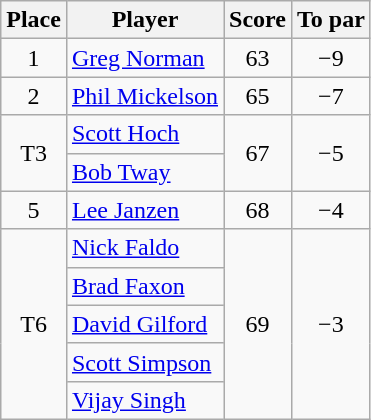<table class="wikitable">
<tr>
<th>Place</th>
<th>Player</th>
<th>Score</th>
<th>To par</th>
</tr>
<tr>
<td align=center>1</td>
<td> <a href='#'>Greg Norman</a></td>
<td align=center>63</td>
<td align=center>−9</td>
</tr>
<tr>
<td align=center>2</td>
<td> <a href='#'>Phil Mickelson</a></td>
<td align=center>65</td>
<td align=center>−7</td>
</tr>
<tr>
<td rowspan=2 align=center>T3</td>
<td> <a href='#'>Scott Hoch</a></td>
<td rowspan=2 align=center>67</td>
<td rowspan=2 align=center>−5</td>
</tr>
<tr>
<td> <a href='#'>Bob Tway</a></td>
</tr>
<tr>
<td align=center>5</td>
<td> <a href='#'>Lee Janzen</a></td>
<td align=center>68</td>
<td align=center>−4</td>
</tr>
<tr>
<td rowspan=5 align=center>T6</td>
<td> <a href='#'>Nick Faldo</a></td>
<td rowspan=5  align=center>69</td>
<td rowspan=5  align=center>−3</td>
</tr>
<tr>
<td> <a href='#'>Brad Faxon</a></td>
</tr>
<tr>
<td> <a href='#'>David Gilford</a></td>
</tr>
<tr>
<td> <a href='#'>Scott Simpson</a></td>
</tr>
<tr>
<td> <a href='#'>Vijay Singh</a></td>
</tr>
</table>
